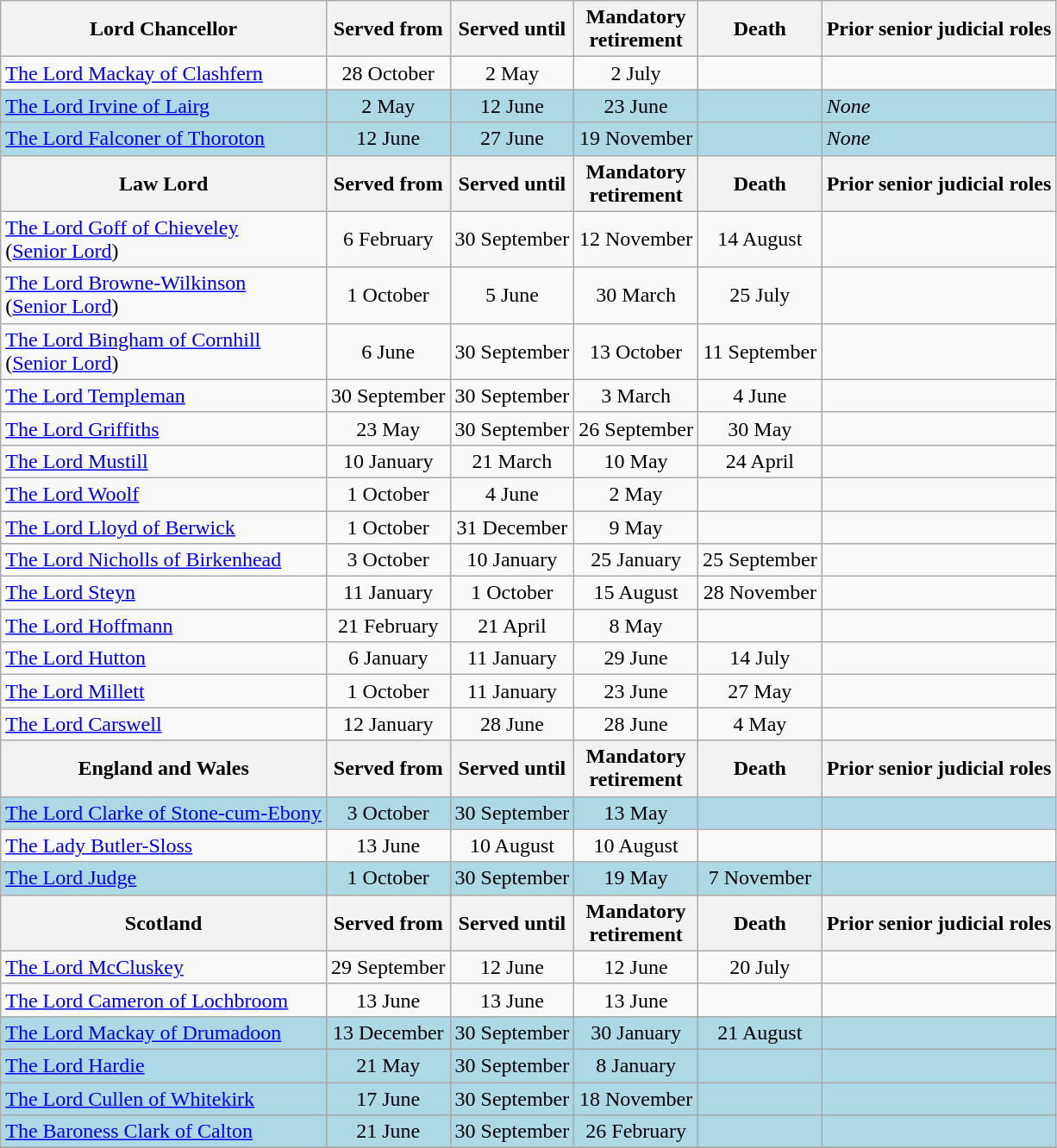<table class="wikitable">
<tr>
<th>Lord Chancellor</th>
<th>Served from</th>
<th>Served until</th>
<th>Mandatory<br>retirement</th>
<th>Death</th>
<th>Prior senior judicial roles</th>
</tr>
<tr>
<td><a href='#'>The Lord Mackay of Clashfern</a></td>
<td align=center>28 October<br></td>
<td align=center>2 May<br></td>
<td align=center>2 July<br></td>
<td></td>
<td></td>
</tr>
<tr bgcolor=lightBlue>
<td><a href='#'>The Lord Irvine of Lairg</a></td>
<td align=center>2 May<br></td>
<td align=center>12 June<br></td>
<td align=center>23 June<br></td>
<td></td>
<td><em>None</em></td>
</tr>
<tr bgcolor=lightBlue>
<td><a href='#'>The Lord Falconer of Thoroton</a></td>
<td align=center>12 June<br></td>
<td align=center>27 June<br></td>
<td align=center>19 November<br></td>
<td></td>
<td><em>None</em></td>
</tr>
<tr>
<th>Law Lord</th>
<th>Served from</th>
<th>Served until</th>
<th>Mandatory<br>retirement</th>
<th>Death</th>
<th>Prior senior judicial roles</th>
</tr>
<tr>
<td><a href='#'>The Lord Goff of Chieveley</a><br>(<a href='#'>Senior Lord</a>)</td>
<td align=center>6 February<br></td>
<td align=center>30 September<br></td>
<td align=center>12 November<br></td>
<td align=center>14 August<br></td>
<td></td>
</tr>
<tr>
<td><a href='#'>The Lord Browne-Wilkinson</a><br>(<a href='#'>Senior Lord</a>)</td>
<td align=center>1 October<br></td>
<td align=center>5 June<br></td>
<td align=center>30 March<br></td>
<td align=center>25 July<br></td>
<td></td>
</tr>
<tr>
<td><a href='#'>The Lord Bingham of Cornhill</a><br>(<a href='#'>Senior Lord</a>)</td>
<td align=center>6 June<br></td>
<td align=center>30 September<br></td>
<td align=center>13 October<br></td>
<td align=center>11 September<br></td>
<td></td>
</tr>
<tr>
<td><a href='#'>The Lord Templeman</a></td>
<td align=center>30 September<br></td>
<td align=center>30 September<br></td>
<td align=center>3 March<br></td>
<td align=center>4 June<br></td>
<td></td>
</tr>
<tr>
<td><a href='#'>The Lord Griffiths</a></td>
<td align=center>23 May<br></td>
<td align=center>30 September<br></td>
<td align=center>26 September<br></td>
<td align=center>30 May<br></td>
<td></td>
</tr>
<tr>
<td><a href='#'>The Lord Mustill</a></td>
<td align=center>10 January<br></td>
<td align=center>21 March<br></td>
<td align=center>10 May<br></td>
<td align=center>24 April<br></td>
<td></td>
</tr>
<tr>
<td><a href='#'>The Lord Woolf</a></td>
<td align=center>1 October<br></td>
<td align=center>4 June<br></td>
<td align=center>2 May<br></td>
<td></td>
<td></td>
</tr>
<tr>
<td><a href='#'>The Lord Lloyd of Berwick</a></td>
<td align=center>1 October<br></td>
<td align=center>31 December<br></td>
<td align=center>9 May<br></td>
<td></td>
<td></td>
</tr>
<tr>
<td><a href='#'>The Lord Nicholls of Birkenhead</a></td>
<td align=center>3 October<br></td>
<td align=center>10 January<br></td>
<td align=center>25 January<br></td>
<td align=center>25 September<br></td>
<td></td>
</tr>
<tr>
<td><a href='#'>The Lord Steyn</a></td>
<td align=center>11 January<br></td>
<td align=center>1 October<br></td>
<td align=center>15 August<br></td>
<td align=center>28 November<br></td>
<td></td>
</tr>
<tr>
<td><a href='#'>The Lord Hoffmann</a></td>
<td align=center>21 February<br></td>
<td align=center>21 April<br></td>
<td align=center>8 May<br></td>
<td></td>
<td></td>
</tr>
<tr>
<td><a href='#'>The Lord Hutton</a></td>
<td align=center>6 January<br></td>
<td align=center>11 January<br></td>
<td align=center>29 June<br></td>
<td align=center>14 July<br></td>
<td></td>
</tr>
<tr>
<td><a href='#'>The Lord Millett</a></td>
<td align=center>1 October<br></td>
<td align=center>11 January<br></td>
<td align=center>23 June<br></td>
<td align=center>27 May<br></td>
<td></td>
</tr>
<tr>
<td><a href='#'>The Lord Carswell</a></td>
<td align=center>12 January<br></td>
<td align=center>28 June<br></td>
<td align=center>28 June<br></td>
<td align=center>4 May<br></td>
<td></td>
</tr>
<tr>
<th>England and Wales</th>
<th>Served from</th>
<th>Served until</th>
<th>Mandatory<br>retirement</th>
<th>Death</th>
<th>Prior senior judicial roles</th>
</tr>
<tr bgcolor=lightBlue>
<td><a href='#'>The Lord Clarke of Stone-cum-Ebony</a></td>
<td align=center>3 October<br></td>
<td align=center>30 September<br></td>
<td align=center>13 May<br></td>
<td></td>
<td></td>
</tr>
<tr>
<td><a href='#'>The Lady Butler-Sloss</a></td>
<td align=center>13 June<br></td>
<td align=center>10 August<br></td>
<td align=center>10 August<br></td>
<td></td>
<td></td>
</tr>
<tr bgcolor=lightBlue>
<td><a href='#'>The Lord Judge</a></td>
<td align=center>1 October<br></td>
<td align=center>30 September<br></td>
<td align=center>19 May<br></td>
<td align=center>7 November<br></td>
<td></td>
</tr>
<tr>
<th>Scotland</th>
<th>Served from</th>
<th>Served until</th>
<th>Mandatory<br>retirement</th>
<th>Death</th>
<th>Prior senior judicial roles</th>
</tr>
<tr>
<td><a href='#'>The Lord McCluskey</a></td>
<td align=center>29 September<br></td>
<td align=center>12 June<br></td>
<td align=center>12 June<br></td>
<td align=center>20 July<br></td>
<td></td>
</tr>
<tr>
<td><a href='#'>The Lord Cameron of Lochbroom</a></td>
<td align=center>13 June<br></td>
<td align=center>13 June<br></td>
<td align=center>13 June<br></td>
<td></td>
<td></td>
</tr>
<tr bgcolor=lightBlue>
<td><a href='#'>The Lord Mackay of Drumadoon</a></td>
<td align=center>13 December<br></td>
<td align=center>30 September<br></td>
<td align=center>30 January <br></td>
<td align=center>21 August<br></td>
<td></td>
</tr>
<tr bgcolor=lightBlue>
<td><a href='#'>The Lord Hardie</a></td>
<td align=center>21 May<br></td>
<td align=center>30 September<br></td>
<td align=center>8 January<br></td>
<td></td>
<td></td>
</tr>
<tr bgcolor=lightBlue>
<td><a href='#'>The Lord Cullen of Whitekirk</a></td>
<td align=center>17 June<br></td>
<td align=center>30 September<br></td>
<td align=center>18 November<br></td>
<td></td>
<td></td>
</tr>
<tr bgcolor=lightBlue>
<td><a href='#'>The Baroness Clark of Calton</a></td>
<td align=center>21 June<br></td>
<td align=center>30 September<br></td>
<td align=center>26 February<br></td>
<td></td>
<td></td>
</tr>
<tr>
</tr>
</table>
